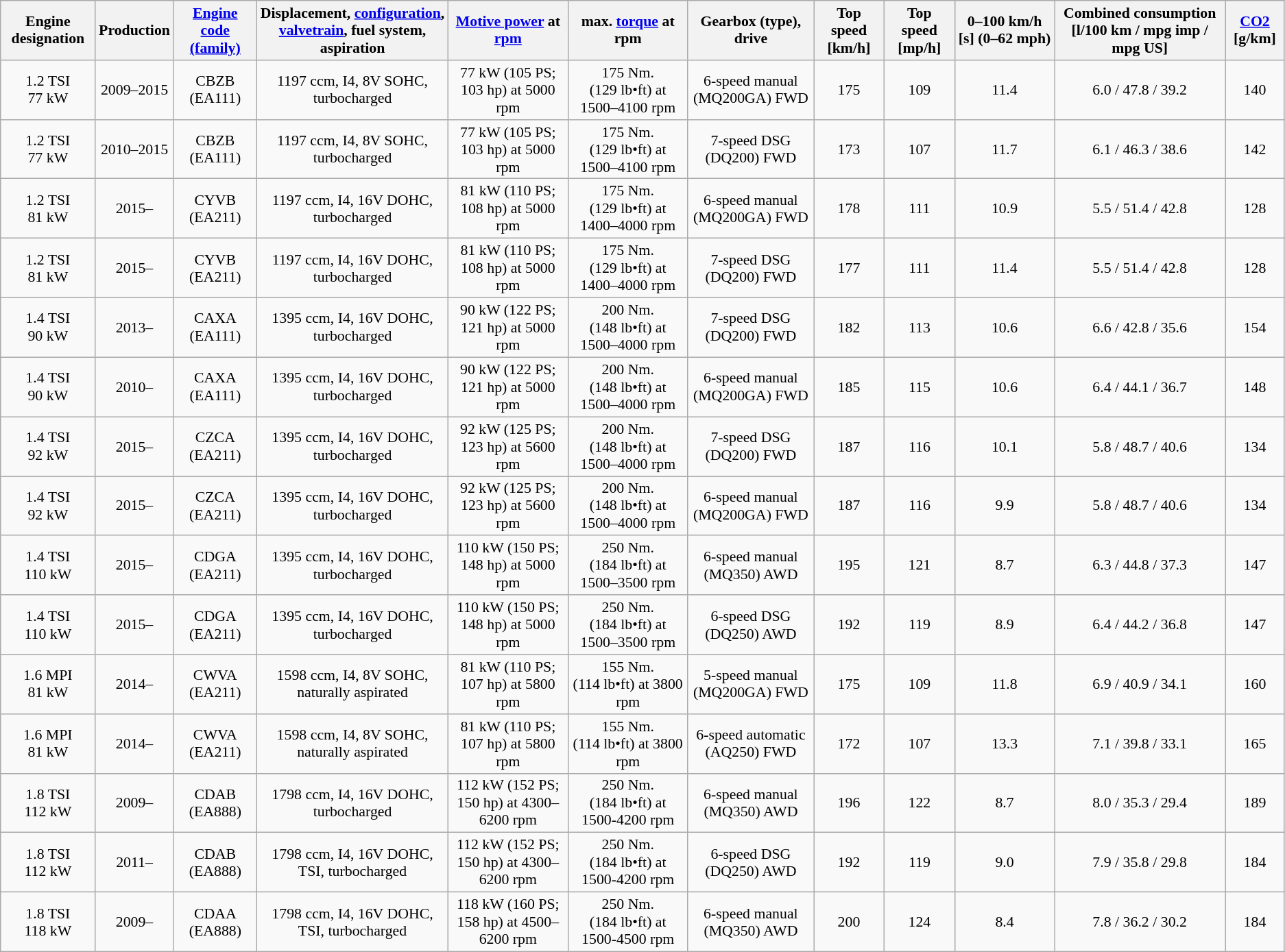<table class="wikitable" style="text-align:center; font-size:91%;">
<tr>
<th>Engine designation</th>
<th>Production</th>
<th><a href='#'>Engine code (family)</a></th>
<th>Displacement, <a href='#'>configuration</a>, <a href='#'>valvetrain</a>, fuel system, aspiration</th>
<th><a href='#'>Motive power</a> at <a href='#'>rpm</a></th>
<th>max. <a href='#'>torque</a> at rpm</th>
<th>Gearbox (type), drive</th>
<th>Top speed [km/h]</th>
<th>Top speed [mp/h]</th>
<th>0–100 km/h [s] (0–62 mph)</th>
<th>Combined consumption [l/100 km / mpg imp / mpg US]</th>
<th><a href='#'>CO2</a> [g/km]</th>
</tr>
<tr>
<td>1.2 TSI 77 kW</td>
<td>2009–2015</td>
<td>CBZB (EA111)</td>
<td>1197 ccm, I4, 8V SOHC, turbocharged</td>
<td>77 kW (105 PS; 103 hp) at 5000 rpm</td>
<td>175 Nm. (129 lb•ft) at 1500–4100 rpm</td>
<td>6-speed manual (MQ200GA) FWD</td>
<td>175</td>
<td>109</td>
<td>11.4</td>
<td>6.0 / 47.8 / 39.2</td>
<td>140</td>
</tr>
<tr>
<td>1.2 TSI 77 kW</td>
<td>2010–2015</td>
<td>CBZB (EA111)</td>
<td>1197 ccm, I4, 8V SOHC, turbocharged</td>
<td>77 kW (105 PS; 103 hp) at 5000 rpm</td>
<td>175 Nm. (129 lb•ft) at 1500–4100 rpm</td>
<td>7-speed DSG (DQ200) FWD</td>
<td>173</td>
<td>107</td>
<td>11.7</td>
<td>6.1 / 46.3 / 38.6</td>
<td>142</td>
</tr>
<tr>
<td>1.2 TSI 81 kW</td>
<td>2015–</td>
<td>CYVB (EA211)</td>
<td>1197 ccm, I4, 16V DOHC, turbocharged</td>
<td>81 kW (110 PS; 108 hp) at 5000 rpm</td>
<td>175 Nm. (129 lb•ft) at 1400–4000 rpm</td>
<td>6-speed manual (MQ200GA) FWD</td>
<td>178</td>
<td>111</td>
<td>10.9</td>
<td>5.5 / 51.4 / 42.8</td>
<td>128</td>
</tr>
<tr>
<td>1.2 TSI 81 kW</td>
<td>2015–</td>
<td>CYVB (EA211)</td>
<td>1197 ccm, I4, 16V DOHC, turbocharged</td>
<td>81 kW (110 PS; 108 hp) at 5000 rpm</td>
<td>175 Nm. (129 lb•ft) at 1400–4000 rpm</td>
<td>7-speed DSG (DQ200) FWD</td>
<td>177</td>
<td>111</td>
<td>11.4</td>
<td>5.5 / 51.4 / 42.8</td>
<td>128</td>
</tr>
<tr>
<td>1.4 TSI 90 kW</td>
<td>2013–</td>
<td>CAXA (EA111)</td>
<td>1395 ccm, I4, 16V DOHC, turbocharged</td>
<td>90 kW (122 PS; 121 hp) at 5000 rpm</td>
<td>200 Nm. (148 lb•ft) at 1500–4000 rpm</td>
<td>7-speed DSG (DQ200) FWD</td>
<td>182</td>
<td>113</td>
<td>10.6</td>
<td>6.6 / 42.8 / 35.6</td>
<td>154</td>
</tr>
<tr>
<td>1.4 TSI 90 kW</td>
<td>2010–</td>
<td>CAXA (EA111)</td>
<td>1395 ccm, I4, 16V DOHC, turbocharged</td>
<td>90 kW (122 PS; 121 hp) at 5000 rpm</td>
<td>200 Nm. (148 lb•ft) at 1500–4000 rpm</td>
<td>6-speed manual (MQ200GA) FWD</td>
<td>185</td>
<td>115</td>
<td>10.6</td>
<td>6.4 / 44.1 / 36.7</td>
<td>148</td>
</tr>
<tr>
<td>1.4 TSI 92 kW</td>
<td>2015–</td>
<td>CZCA (EA211)</td>
<td>1395 ccm, I4, 16V DOHC, turbocharged</td>
<td>92 kW (125 PS; 123 hp) at 5600 rpm</td>
<td>200 Nm. (148 lb•ft) at 1500–4000 rpm</td>
<td>7-speed DSG (DQ200) FWD</td>
<td>187</td>
<td>116</td>
<td>10.1</td>
<td>5.8 / 48.7 / 40.6</td>
<td>134</td>
</tr>
<tr>
<td>1.4 TSI 92 kW</td>
<td>2015–</td>
<td>CZCA (EA211)</td>
<td>1395 ccm, I4, 16V DOHC, turbocharged</td>
<td>92 kW (125 PS; 123 hp) at 5600 rpm</td>
<td>200 Nm. (148 lb•ft) at 1500–4000 rpm</td>
<td>6-speed manual (MQ200GA) FWD</td>
<td>187</td>
<td>116</td>
<td>9.9</td>
<td>5.8 / 48.7 / 40.6</td>
<td>134</td>
</tr>
<tr>
<td>1.4 TSI 110 kW</td>
<td>2015–</td>
<td>CDGA (EA211)</td>
<td>1395 ccm, I4, 16V DOHC, turbocharged</td>
<td>110 kW (150 PS; 148 hp) at 5000 rpm</td>
<td>250 Nm. (184 lb•ft) at 1500–3500 rpm</td>
<td>6-speed manual (MQ350) AWD</td>
<td>195</td>
<td>121</td>
<td>8.7</td>
<td>6.3 / 44.8 / 37.3</td>
<td>147</td>
</tr>
<tr>
<td>1.4 TSI 110 kW</td>
<td>2015–</td>
<td>CDGA (EA211)</td>
<td>1395 ccm, I4, 16V DOHC, turbocharged</td>
<td>110 kW (150 PS; 148 hp) at 5000 rpm</td>
<td>250 Nm. (184 lb•ft) at 1500–3500 rpm</td>
<td>6-speed DSG (DQ250) AWD</td>
<td>192</td>
<td>119</td>
<td>8.9</td>
<td>6.4 / 44.2 / 36.8</td>
<td>147</td>
</tr>
<tr>
<td>1.6 MPI 81 kW</td>
<td>2014–</td>
<td>CWVA (EA211)</td>
<td>1598 ccm, I4, 8V SOHC, naturally aspirated</td>
<td>81 kW (110 PS; 107 hp) at 5800 rpm</td>
<td>155 Nm. (114 lb•ft) at 3800 rpm</td>
<td>5-speed manual (MQ200GA) FWD</td>
<td>175</td>
<td>109</td>
<td>11.8</td>
<td>6.9 / 40.9 / 34.1</td>
<td>160</td>
</tr>
<tr>
<td>1.6 MPI 81 kW</td>
<td>2014–</td>
<td>CWVA (EA211)</td>
<td>1598 ccm, I4, 8V SOHC, naturally aspirated</td>
<td>81 kW (110 PS; 107 hp) at 5800 rpm</td>
<td>155 Nm. (114 lb•ft) at 3800 rpm</td>
<td>6-speed automatic (AQ250) FWD</td>
<td>172</td>
<td>107</td>
<td>13.3</td>
<td>7.1 / 39.8 / 33.1</td>
<td>165</td>
</tr>
<tr>
<td>1.8 TSI 112 kW</td>
<td>2009–</td>
<td>CDAB (EA888)</td>
<td>1798 ccm, I4, 16V DOHC, turbocharged</td>
<td>112 kW (152 PS; 150 hp) at 4300–6200 rpm</td>
<td>250 Nm. (184 lb•ft) at 1500-4200 rpm</td>
<td>6-speed manual (MQ350) AWD</td>
<td>196</td>
<td>122</td>
<td>8.7</td>
<td>8.0 / 35.3 / 29.4</td>
<td>189</td>
</tr>
<tr>
<td>1.8 TSI 112 kW</td>
<td>2011–</td>
<td>CDAB (EA888)</td>
<td>1798 ccm, I4, 16V DOHC, TSI, turbocharged</td>
<td>112 kW (152 PS; 150 hp) at 4300–6200 rpm</td>
<td>250 Nm. (184 lb•ft) at 1500-4200 rpm</td>
<td>6-speed DSG (DQ250) AWD</td>
<td>192</td>
<td>119</td>
<td>9.0</td>
<td>7.9 / 35.8 / 29.8</td>
<td>184</td>
</tr>
<tr>
<td>1.8 TSI 118 kW</td>
<td>2009–</td>
<td>CDAA (EA888)</td>
<td>1798 ccm, I4, 16V DOHC, TSI, turbocharged</td>
<td>118 kW (160 PS; 158 hp) at 4500–6200 rpm</td>
<td>250 Nm. (184 lb•ft) at 1500-4500 rpm</td>
<td>6-speed manual (MQ350) AWD</td>
<td>200</td>
<td>124</td>
<td>8.4</td>
<td>7.8 / 36.2 / 30.2</td>
<td>184</td>
</tr>
</table>
